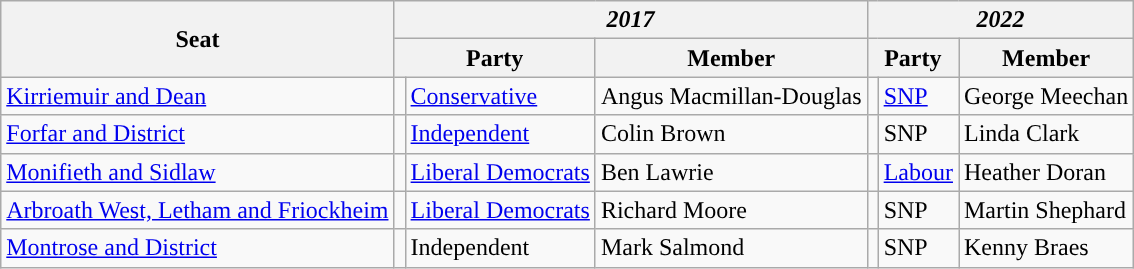<table class="wikitable">
<tr>
<th scope="col" rowspan="2" style="text-align:center">Seat</th>
<th scope="col" colspan="3" style="text-align:center"><em>2017</em></th>
<th scope="col" colspan="3" style="text-align:center"><em>2022</em></th>
</tr>
<tr>
<th colspan="2" style="text-align:center">Party</th>
<th style="text-align:center">Member</th>
<th colspan="2" style="text-align:center">Party</th>
<th style="text-align:center">Member</th>
</tr>
<tr>
<td scope="row"><a href='#'>Kirriemuir and Dean</a></td>
<td></td>
<td><a href='#'>Conservative</a></td>
<td>Angus Macmillan-Douglas</td>
<td></td>
<td><a href='#'>SNP</a></td>
<td>George Meechan</td>
</tr>
<tr>
<td scope="row"><a href='#'>Forfar and District</a></td>
<td></td>
<td><a href='#'>Independent</a></td>
<td>Colin Brown</td>
<td></td>
<td>SNP</td>
<td>Linda Clark</td>
</tr>
<tr>
<td scope="row"><a href='#'>Monifieth and Sidlaw</a></td>
<td></td>
<td><a href='#'>Liberal Democrats</a></td>
<td>Ben Lawrie</td>
<td></td>
<td><a href='#'>Labour</a></td>
<td>Heather Doran</td>
</tr>
<tr>
<td scope="row"><a href='#'>Arbroath West, Letham and Friockheim</a></td>
<td></td>
<td><a href='#'>Liberal Democrats</a></td>
<td>Richard Moore</td>
<td></td>
<td>SNP</td>
<td>Martin Shephard</td>
</tr>
<tr>
<td scope="row"><a href='#'>Montrose and District</a></td>
<td></td>
<td>Independent</td>
<td>Mark Salmond</td>
<td></td>
<td>SNP</td>
<td>Kenny Braes</td>
</tr>
</table>
